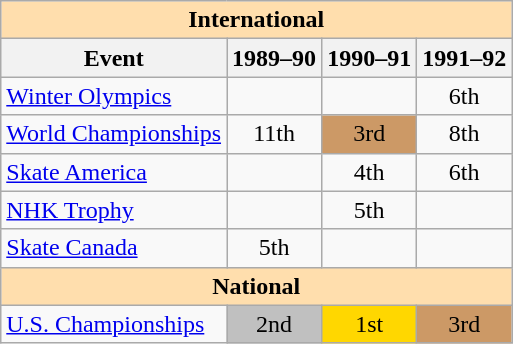<table class="wikitable" style="text-align:center">
<tr>
<th style="background-color: #ffdead; " colspan=4 align=center>International</th>
</tr>
<tr>
<th>Event</th>
<th>1989–90</th>
<th>1990–91</th>
<th>1991–92</th>
</tr>
<tr>
<td align=left><a href='#'>Winter Olympics</a></td>
<td></td>
<td></td>
<td>6th</td>
</tr>
<tr>
<td align=left><a href='#'>World Championships</a></td>
<td>11th</td>
<td bgcolor=cc9966>3rd</td>
<td>8th</td>
</tr>
<tr>
<td align=left><a href='#'>Skate America</a></td>
<td></td>
<td>4th</td>
<td>6th</td>
</tr>
<tr>
<td align=left><a href='#'>NHK Trophy</a></td>
<td></td>
<td>5th</td>
<td></td>
</tr>
<tr>
<td align=left><a href='#'>Skate Canada</a></td>
<td>5th</td>
<td></td>
<td></td>
</tr>
<tr>
<th style="background-color: #ffdead; " colspan=4 align=center>National</th>
</tr>
<tr>
<td align=left><a href='#'>U.S. Championships</a></td>
<td bgcolor=silver>2nd</td>
<td bgcolor=gold>1st</td>
<td bgcolor=cc9966>3rd</td>
</tr>
</table>
